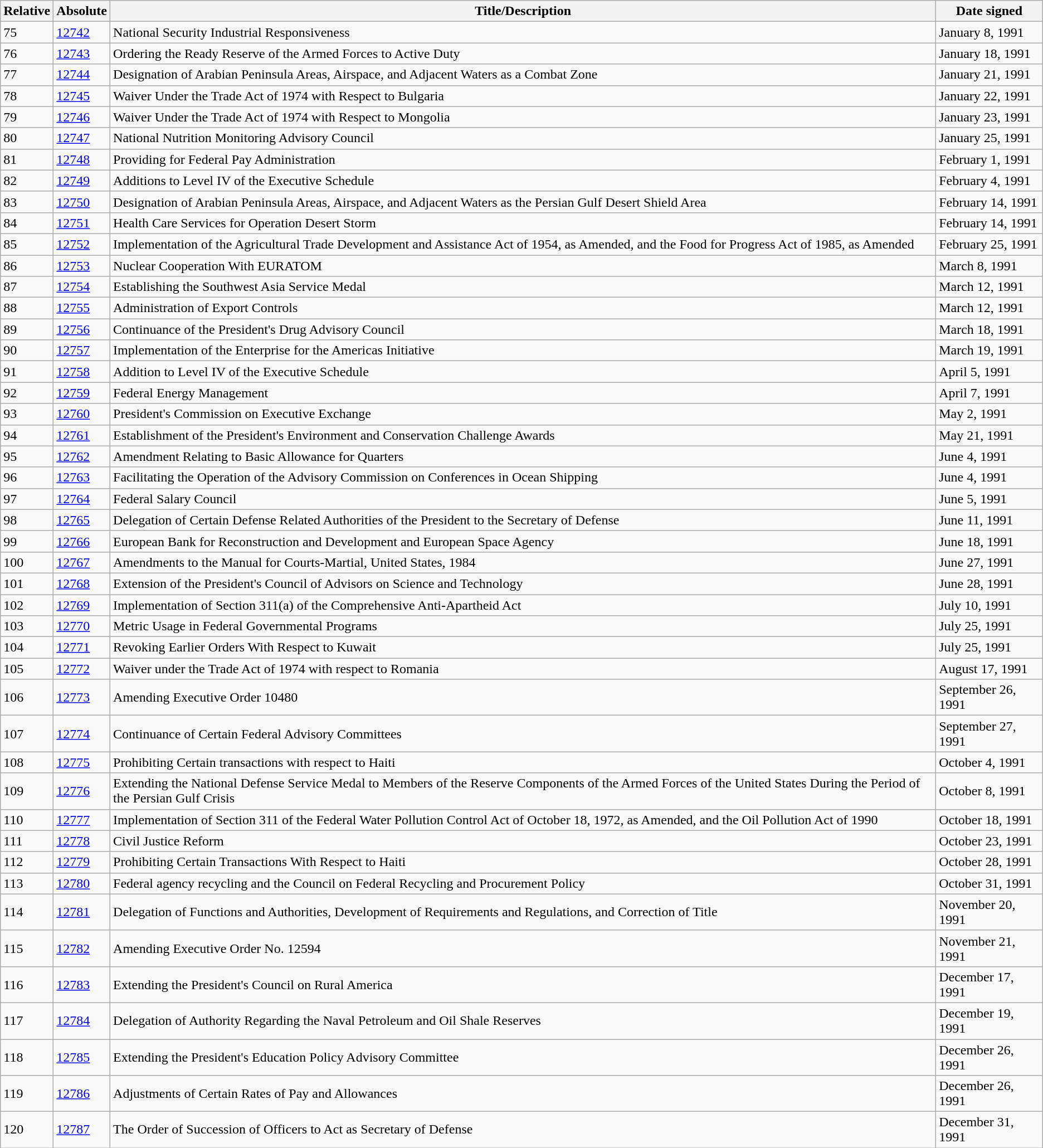<table class="wikitable">
<tr>
<th>Relative </th>
<th>Absolute </th>
<th>Title/Description</th>
<th>Date signed</th>
</tr>
<tr>
<td>75</td>
<td><a href='#'>12742</a></td>
<td>National Security Industrial Responsiveness</td>
<td>January 8, 1991</td>
</tr>
<tr>
<td>76</td>
<td><a href='#'>12743</a></td>
<td>Ordering the Ready Reserve of the Armed Forces to Active Duty</td>
<td>January 18, 1991</td>
</tr>
<tr>
<td>77</td>
<td><a href='#'>12744</a></td>
<td>Designation of Arabian Peninsula Areas, Airspace, and Adjacent Waters as a Combat Zone</td>
<td>January 21, 1991</td>
</tr>
<tr>
<td>78</td>
<td><a href='#'>12745</a></td>
<td>Waiver Under the Trade Act of 1974 with Respect to Bulgaria</td>
<td>January 22, 1991</td>
</tr>
<tr>
<td>79</td>
<td><a href='#'>12746</a></td>
<td>Waiver Under the Trade Act of 1974 with Respect to Mongolia</td>
<td>January 23, 1991</td>
</tr>
<tr>
<td>80</td>
<td><a href='#'>12747</a></td>
<td>National Nutrition Monitoring Advisory Council</td>
<td>January 25, 1991</td>
</tr>
<tr>
<td>81</td>
<td><a href='#'>12748</a></td>
<td>Providing for Federal Pay Administration</td>
<td>February 1, 1991</td>
</tr>
<tr>
<td>82</td>
<td><a href='#'>12749</a></td>
<td>Additions to Level IV of the Executive Schedule</td>
<td>February 4, 1991</td>
</tr>
<tr>
<td>83</td>
<td><a href='#'>12750</a></td>
<td>Designation of Arabian Peninsula Areas, Airspace, and Adjacent Waters as the Persian Gulf Desert Shield Area</td>
<td>February 14, 1991</td>
</tr>
<tr>
<td>84</td>
<td><a href='#'>12751</a></td>
<td>Health Care Services for Operation Desert Storm</td>
<td>February 14, 1991</td>
</tr>
<tr>
<td>85</td>
<td><a href='#'>12752</a></td>
<td>Implementation of the Agricultural Trade Development and Assistance Act of 1954, as Amended, and the Food for Progress Act of 1985, as Amended</td>
<td>February 25, 1991</td>
</tr>
<tr>
<td>86</td>
<td><a href='#'>12753</a></td>
<td>Nuclear Cooperation With EURATOM</td>
<td>March 8, 1991</td>
</tr>
<tr>
<td>87</td>
<td><a href='#'>12754</a></td>
<td>Establishing the Southwest Asia Service Medal</td>
<td>March 12, 1991</td>
</tr>
<tr>
<td>88</td>
<td><a href='#'>12755</a></td>
<td>Administration of Export Controls</td>
<td>March 12, 1991</td>
</tr>
<tr>
<td>89</td>
<td><a href='#'>12756</a></td>
<td>Continuance of the President's Drug Advisory Council</td>
<td>March 18, 1991</td>
</tr>
<tr>
<td>90</td>
<td><a href='#'>12757</a></td>
<td>Implementation of the Enterprise for the Americas Initiative</td>
<td>March 19, 1991</td>
</tr>
<tr>
<td>91</td>
<td><a href='#'>12758</a></td>
<td>Addition to Level IV of the Executive Schedule</td>
<td>April 5, 1991</td>
</tr>
<tr>
<td>92</td>
<td><a href='#'>12759</a></td>
<td>Federal Energy Management</td>
<td>April 7, 1991</td>
</tr>
<tr>
<td>93</td>
<td><a href='#'>12760</a></td>
<td>President's Commission on Executive Exchange</td>
<td>May 2, 1991</td>
</tr>
<tr>
<td>94</td>
<td><a href='#'>12761</a></td>
<td>Establishment of the President's Environment and Conservation Challenge Awards</td>
<td>May 21, 1991</td>
</tr>
<tr>
<td>95</td>
<td><a href='#'>12762</a></td>
<td>Amendment Relating to Basic Allowance for Quarters</td>
<td>June 4, 1991</td>
</tr>
<tr>
<td>96</td>
<td><a href='#'>12763</a></td>
<td>Facilitating the Operation of the Advisory Commission on Conferences in Ocean Shipping</td>
<td>June 4, 1991</td>
</tr>
<tr>
<td>97</td>
<td><a href='#'>12764</a></td>
<td>Federal Salary Council</td>
<td>June 5, 1991</td>
</tr>
<tr>
<td>98</td>
<td><a href='#'>12765</a></td>
<td>Delegation of Certain Defense Related Authorities of the President to the Secretary of Defense</td>
<td>June 11, 1991</td>
</tr>
<tr>
<td>99</td>
<td><a href='#'>12766</a></td>
<td>European Bank for Reconstruction and Development and European Space Agency</td>
<td>June 18, 1991</td>
</tr>
<tr>
<td>100</td>
<td><a href='#'>12767</a></td>
<td>Amendments to the Manual for Courts-Martial, United States, 1984</td>
<td>June 27, 1991</td>
</tr>
<tr>
<td>101</td>
<td><a href='#'>12768</a></td>
<td>Extension of the President's Council of Advisors on Science and Technology</td>
<td>June 28, 1991</td>
</tr>
<tr>
<td>102</td>
<td><a href='#'>12769</a></td>
<td>Implementation of Section 311(a) of the Comprehensive Anti-Apartheid Act</td>
<td>July 10, 1991</td>
</tr>
<tr>
<td>103</td>
<td><a href='#'>12770</a></td>
<td>Metric Usage in Federal Governmental Programs</td>
<td>July 25, 1991</td>
</tr>
<tr>
<td>104</td>
<td><a href='#'>12771</a></td>
<td>Revoking Earlier Orders With Respect to Kuwait</td>
<td>July 25, 1991</td>
</tr>
<tr>
<td>105</td>
<td><a href='#'>12772</a></td>
<td>Waiver under the Trade Act of 1974 with respect to Romania</td>
<td>August 17, 1991</td>
</tr>
<tr>
<td>106</td>
<td><a href='#'>12773</a></td>
<td>Amending Executive Order 10480</td>
<td>September 26, 1991</td>
</tr>
<tr>
<td>107</td>
<td><a href='#'>12774</a></td>
<td>Continuance of Certain Federal Advisory Committees</td>
<td>September 27, 1991</td>
</tr>
<tr>
<td>108</td>
<td><a href='#'>12775</a></td>
<td>Prohibiting Certain transactions with respect to Haiti</td>
<td>October 4, 1991</td>
</tr>
<tr>
<td>109</td>
<td><a href='#'>12776</a></td>
<td>Extending the National Defense Service Medal to Members of the Reserve Components of the Armed Forces of the United States During the Period of the Persian Gulf Crisis</td>
<td>October 8, 1991</td>
</tr>
<tr>
<td>110</td>
<td><a href='#'>12777</a></td>
<td>Implementation of Section 311 of the Federal Water Pollution Control Act of October 18, 1972, as Amended, and the Oil Pollution Act of 1990</td>
<td>October 18, 1991</td>
</tr>
<tr>
<td>111</td>
<td><a href='#'>12778</a></td>
<td>Civil Justice Reform</td>
<td>October 23, 1991</td>
</tr>
<tr>
<td>112</td>
<td><a href='#'>12779</a></td>
<td>Prohibiting Certain Transactions With Respect to Haiti</td>
<td>October 28, 1991</td>
</tr>
<tr>
<td>113</td>
<td><a href='#'>12780</a></td>
<td>Federal agency recycling and the Council on Federal Recycling and Procurement Policy</td>
<td>October 31, 1991</td>
</tr>
<tr>
<td>114</td>
<td><a href='#'>12781</a></td>
<td>Delegation of Functions and Authorities, Development of Requirements and Regulations, and Correction of Title</td>
<td>November 20, 1991</td>
</tr>
<tr>
<td>115</td>
<td><a href='#'>12782</a></td>
<td>Amending Executive Order No. 12594</td>
<td>November 21, 1991</td>
</tr>
<tr>
<td>116</td>
<td><a href='#'>12783</a></td>
<td>Extending the President's Council on Rural America</td>
<td>December 17, 1991</td>
</tr>
<tr>
<td>117</td>
<td><a href='#'>12784</a></td>
<td>Delegation of Authority Regarding the Naval Petroleum and Oil Shale Reserves</td>
<td>December 19, 1991</td>
</tr>
<tr>
<td>118</td>
<td><a href='#'>12785</a></td>
<td>Extending the President's Education Policy Advisory Committee</td>
<td>December 26, 1991</td>
</tr>
<tr>
<td>119</td>
<td><a href='#'>12786</a></td>
<td>Adjustments of Certain Rates of Pay and Allowances</td>
<td>December 26, 1991</td>
</tr>
<tr>
<td>120</td>
<td><a href='#'>12787</a></td>
<td>The Order of Succession of Officers to Act as Secretary of Defense</td>
<td>December 31, 1991</td>
</tr>
</table>
